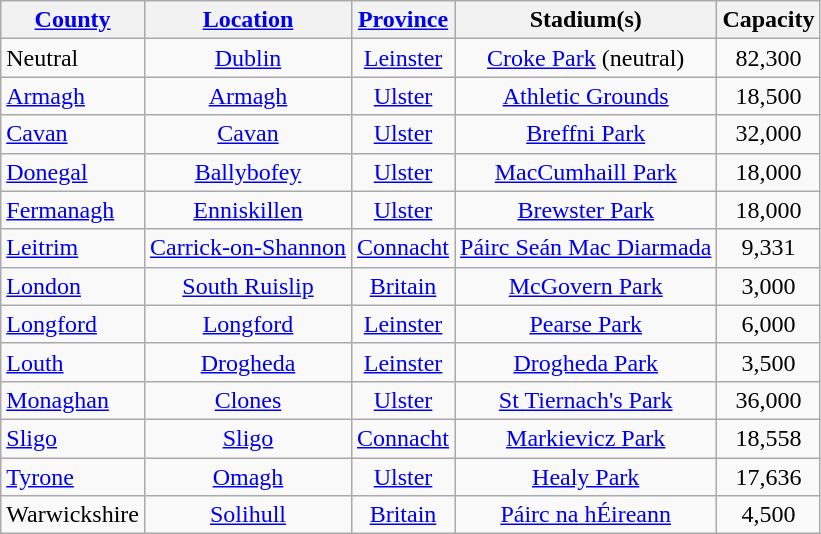<table class="wikitable sortable" style="text-align:center">
<tr>
<th><a href='#'>County</a></th>
<th><a href='#'>Location</a></th>
<th><a href='#'>Province</a></th>
<th>Stadium(s)</th>
<th>Capacity</th>
</tr>
<tr>
<td style="text-align:left">Neutral</td>
<td><a href='#'>Dublin</a></td>
<td><a href='#'>Leinster</a></td>
<td><a href='#'>Croke Park</a> (neutral)</td>
<td>82,300</td>
</tr>
<tr>
<td style="text-align:left"> <a href='#'>Armagh</a></td>
<td><a href='#'>Armagh</a></td>
<td><a href='#'>Ulster</a></td>
<td><a href='#'>Athletic Grounds</a></td>
<td>18,500</td>
</tr>
<tr>
<td style="text-align:left"> <a href='#'>Cavan</a></td>
<td><a href='#'>Cavan</a></td>
<td><a href='#'>Ulster</a></td>
<td><a href='#'>Breffni Park</a></td>
<td>32,000</td>
</tr>
<tr>
<td style="text-align:left"> <a href='#'>Donegal</a></td>
<td><a href='#'>Ballybofey</a></td>
<td><a href='#'>Ulster</a></td>
<td><a href='#'>MacCumhaill Park</a></td>
<td>18,000</td>
</tr>
<tr>
<td style="text-align:left"> <a href='#'>Fermanagh</a></td>
<td><a href='#'>Enniskillen</a></td>
<td><a href='#'>Ulster</a></td>
<td><a href='#'>Brewster Park</a></td>
<td>18,000</td>
</tr>
<tr>
<td style="text-align:left"> <a href='#'>Leitrim</a></td>
<td><a href='#'>Carrick-on-Shannon</a></td>
<td><a href='#'>Connacht</a></td>
<td><a href='#'>Páirc Seán Mac Diarmada</a></td>
<td>9,331</td>
</tr>
<tr>
<td style="text-align:left"> <a href='#'>London</a></td>
<td><a href='#'>South Ruislip</a></td>
<td><a href='#'>Britain</a></td>
<td><a href='#'>McGovern Park</a></td>
<td>3,000</td>
</tr>
<tr>
<td style="text-align:left"> <a href='#'>Longford</a></td>
<td><a href='#'>Longford</a></td>
<td><a href='#'>Leinster</a></td>
<td><a href='#'>Pearse Park</a></td>
<td>6,000</td>
</tr>
<tr>
<td style="text-align:left"> <a href='#'>Louth</a></td>
<td><a href='#'>Drogheda</a></td>
<td><a href='#'>Leinster</a></td>
<td><a href='#'>Drogheda Park</a></td>
<td>3,500</td>
</tr>
<tr>
<td style="text-align:left"> <a href='#'>Monaghan</a></td>
<td><a href='#'>Clones</a></td>
<td><a href='#'>Ulster</a></td>
<td><a href='#'>St Tiernach's Park</a></td>
<td>36,000</td>
</tr>
<tr>
<td style="text-align:left"> <a href='#'>Sligo</a></td>
<td><a href='#'>Sligo</a></td>
<td><a href='#'>Connacht</a></td>
<td><a href='#'>Markievicz Park</a></td>
<td>18,558</td>
</tr>
<tr>
<td style="text-align:left"> <a href='#'>Tyrone</a></td>
<td><a href='#'>Omagh</a></td>
<td><a href='#'>Ulster</a></td>
<td><a href='#'>Healy Park</a></td>
<td>17,636</td>
</tr>
<tr>
<td style="text-align:left"> Warwickshire</td>
<td><a href='#'>Solihull</a></td>
<td><a href='#'>Britain</a></td>
<td><a href='#'>Páirc na hÉireann</a></td>
<td>4,500</td>
</tr>
</table>
